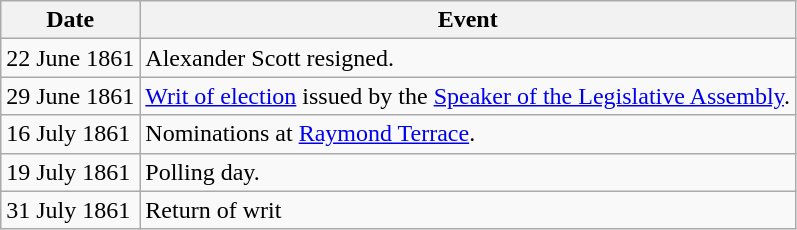<table class="wikitable">
<tr>
<th>Date</th>
<th>Event</th>
</tr>
<tr>
<td>22 June 1861</td>
<td>Alexander Scott resigned.</td>
</tr>
<tr>
<td>29 June 1861</td>
<td><a href='#'>Writ of election</a> issued by the <a href='#'>Speaker of the Legislative Assembly</a>.</td>
</tr>
<tr>
<td>16 July 1861</td>
<td>Nominations at <a href='#'>Raymond Terrace</a>.</td>
</tr>
<tr>
<td>19 July 1861</td>
<td>Polling day.</td>
</tr>
<tr>
<td>31 July 1861</td>
<td>Return of writ</td>
</tr>
</table>
